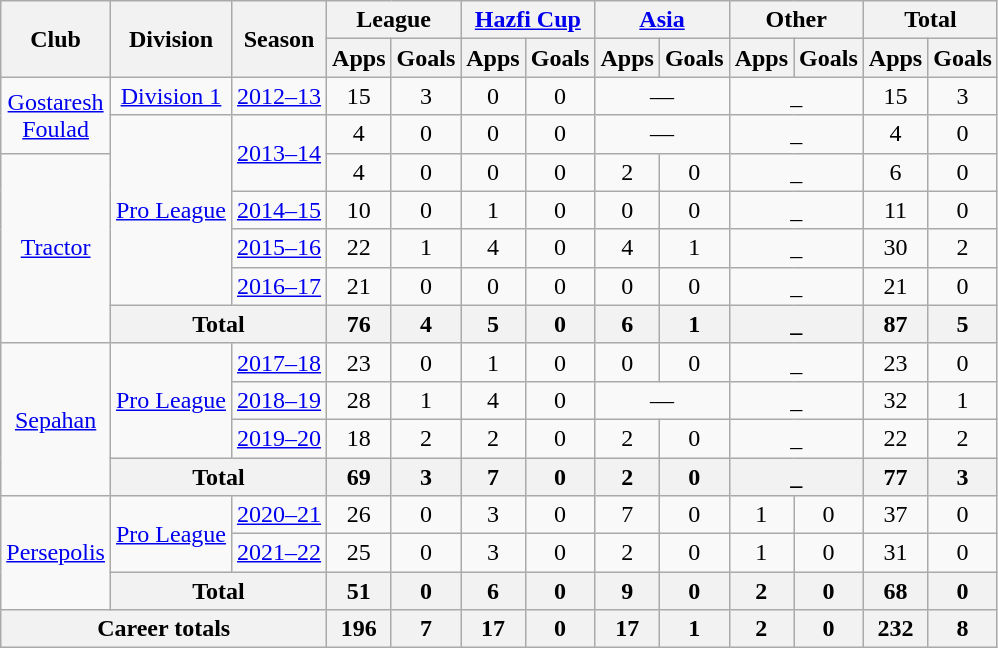<table class="wikitable" style="text-align: center;">
<tr>
<th rowspan="2">Club</th>
<th rowspan="2">Division</th>
<th rowspan="2">Season</th>
<th colspan="2">League</th>
<th colspan="2"><a href='#'>Hazfi Cup</a></th>
<th colspan="2"><a href='#'>Asia</a></th>
<th colspan="2">Other</th>
<th colspan="2">Total</th>
</tr>
<tr>
<th>Apps</th>
<th>Goals</th>
<th>Apps</th>
<th>Goals</th>
<th>Apps</th>
<th>Goals</th>
<th>Apps</th>
<th>Goals</th>
<th>Apps</th>
<th>Goals</th>
</tr>
<tr>
<td rowspan="2"><a href='#'>Gostaresh<br>Foulad</a></td>
<td><a href='#'>Division 1</a></td>
<td><a href='#'>2012–13</a></td>
<td>15</td>
<td>3</td>
<td>0</td>
<td>0</td>
<td colspan=2>—</td>
<td colspan="2">_</td>
<td>15</td>
<td>3</td>
</tr>
<tr>
<td rowspan="5"><a href='#'>Pro League</a></td>
<td rowspan="2"><a href='#'>2013–14</a></td>
<td>4</td>
<td>0</td>
<td>0</td>
<td>0</td>
<td colspan=2>—</td>
<td colspan="2">_</td>
<td>4</td>
<td>0</td>
</tr>
<tr>
<td rowspan="5"><a href='#'>Tractor</a></td>
<td>4</td>
<td>0</td>
<td>0</td>
<td>0</td>
<td>2</td>
<td>0</td>
<td colspan="2">_</td>
<td>6</td>
<td>0</td>
</tr>
<tr>
<td><a href='#'>2014–15</a></td>
<td>10</td>
<td>0</td>
<td>1</td>
<td>0</td>
<td>0</td>
<td>0</td>
<td colspan="2">_</td>
<td>11</td>
<td>0</td>
</tr>
<tr>
<td><a href='#'>2015–16</a></td>
<td>22</td>
<td>1</td>
<td>4</td>
<td>0</td>
<td>4</td>
<td>1</td>
<td colspan="2">_</td>
<td>30</td>
<td>2</td>
</tr>
<tr>
<td><a href='#'>2016–17</a></td>
<td>21</td>
<td>0</td>
<td>0</td>
<td>0</td>
<td>0</td>
<td>0</td>
<td colspan="2">_</td>
<td>21</td>
<td>0</td>
</tr>
<tr>
<th colspan="2">Total</th>
<th>76</th>
<th>4</th>
<th>5</th>
<th>0</th>
<th>6</th>
<th>1</th>
<th colspan="2">_</th>
<th>87</th>
<th>5</th>
</tr>
<tr>
<td rowspan="4"><a href='#'>Sepahan</a></td>
<td rowspan="3"><a href='#'>Pro League</a></td>
<td><a href='#'>2017–18</a></td>
<td>23</td>
<td>0</td>
<td>1</td>
<td>0</td>
<td>0</td>
<td>0</td>
<td colspan="2">_</td>
<td>23</td>
<td>0</td>
</tr>
<tr>
<td><a href='#'>2018–19</a></td>
<td>28</td>
<td>1</td>
<td>4</td>
<td>0</td>
<td colspan=2>—</td>
<td colspan="2">_</td>
<td>32</td>
<td>1</td>
</tr>
<tr>
<td><a href='#'>2019–20</a></td>
<td>18</td>
<td>2</td>
<td>2</td>
<td>0</td>
<td>2</td>
<td>0</td>
<td colspan="2">_</td>
<td>22</td>
<td>2</td>
</tr>
<tr>
<th colspan="2">Total</th>
<th>69</th>
<th>3</th>
<th>7</th>
<th>0</th>
<th>2</th>
<th>0</th>
<th colspan="2">_</th>
<th>77</th>
<th>3</th>
</tr>
<tr>
<td rowspan="3"><a href='#'>Persepolis</a></td>
<td rowspan="2"><a href='#'>Pro League</a></td>
<td><a href='#'>2020–21</a></td>
<td>26</td>
<td>0</td>
<td>3</td>
<td>0</td>
<td>7</td>
<td>0</td>
<td>1</td>
<td>0</td>
<td>37</td>
<td>0</td>
</tr>
<tr>
<td><a href='#'>2021–22</a></td>
<td>25</td>
<td>0</td>
<td>3</td>
<td>0</td>
<td>2</td>
<td>0</td>
<td>1</td>
<td>0</td>
<td>31</td>
<td>0</td>
</tr>
<tr>
<th colspan="2">Total</th>
<th>51</th>
<th>0</th>
<th>6</th>
<th>0</th>
<th>9</th>
<th>0</th>
<th>2</th>
<th>0</th>
<th>68</th>
<th>0</th>
</tr>
<tr>
<th colspan=3>Career totals</th>
<th>196</th>
<th>7</th>
<th>17</th>
<th>0</th>
<th>17</th>
<th>1</th>
<th>2</th>
<th>0</th>
<th>232</th>
<th>8</th>
</tr>
</table>
